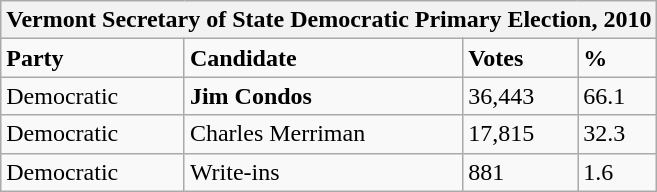<table class="wikitable">
<tr>
<th colspan="4">Vermont Secretary of State Democratic Primary Election, 2010</th>
</tr>
<tr>
<td><strong>Party</strong></td>
<td><strong>Candidate</strong></td>
<td><strong>Votes</strong></td>
<td><strong>%</strong></td>
</tr>
<tr>
<td>Democratic</td>
<td><strong>Jim Condos</strong></td>
<td>36,443</td>
<td>66.1</td>
</tr>
<tr>
<td>Democratic</td>
<td>Charles Merriman</td>
<td>17,815</td>
<td>32.3</td>
</tr>
<tr>
<td>Democratic</td>
<td>Write-ins</td>
<td>881</td>
<td>1.6</td>
</tr>
</table>
